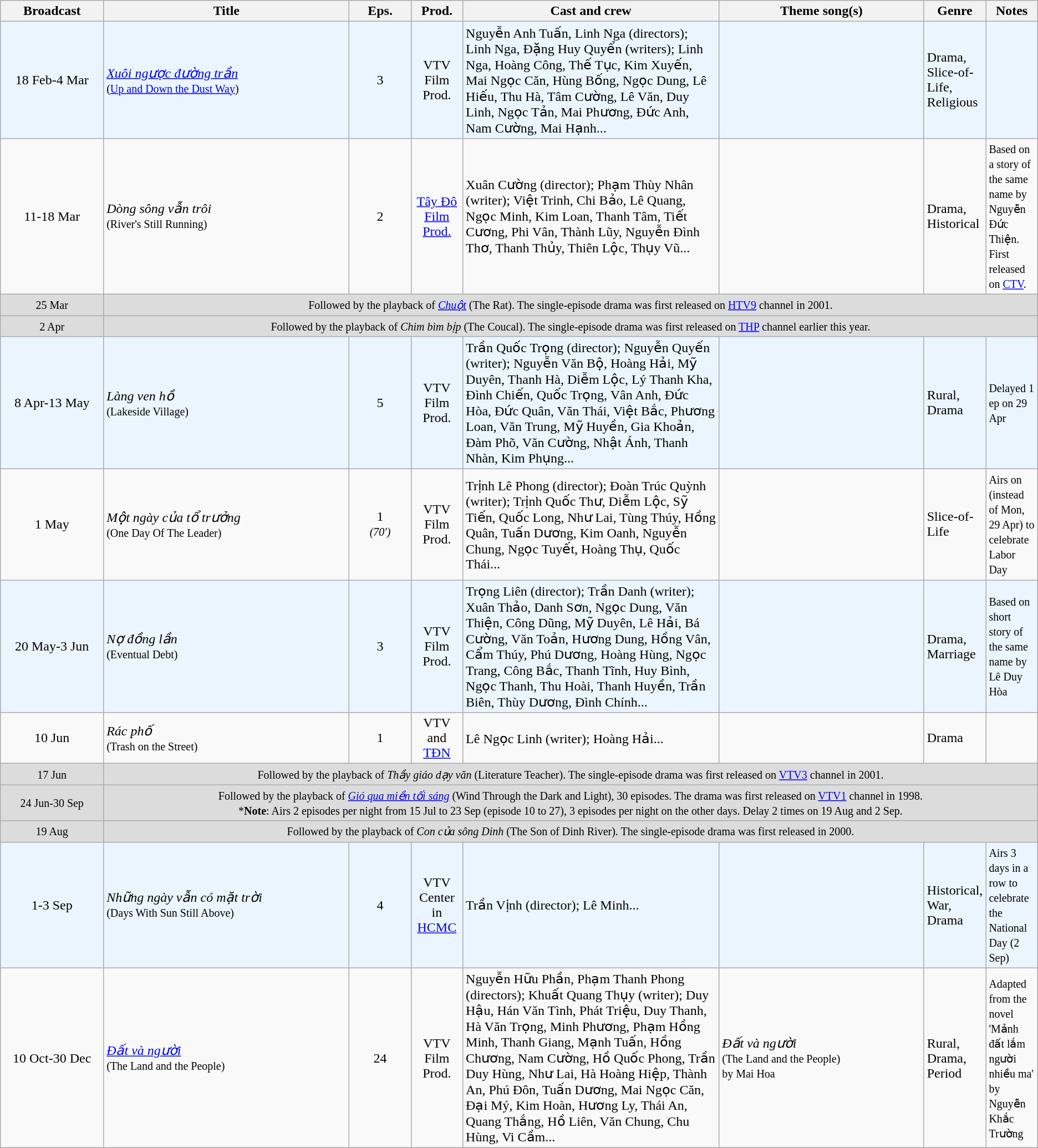<table class="wikitable sortable">
<tr>
<th style="width:10%;">Broadcast</th>
<th style="width:24%;">Title</th>
<th style="width:6%;">Eps.</th>
<th style="width:5%;">Prod.</th>
<th style="width:25%;">Cast and crew</th>
<th style="width:20%;">Theme song(s)</th>
<th style="width:5%;">Genre</th>
<th style="width:5%;">Notes</th>
</tr>
<tr ---- bgcolor="#ebf5ff">
<td style="text-align:center;">18 Feb-4 Mar <br></td>
<td><em><a href='#'>Xuôi ngược đường trần</a></em> <br><small>(<a href='#'>Up and Down the Dust Way</a>)</small></td>
<td style="text-align:center;">3</td>
<td style="text-align:center;">VTV Film Prod.</td>
<td>Nguyễn Anh Tuấn, Linh Nga (directors); Linh Nga, Đặng Huy Quyển (writers); Linh Nga, Hoàng Công, Thế Tục, Kim Xuyến, Mai Ngọc Căn, Hùng Bống, Ngọc Dung, Lê Hiếu, Thu Hà, Tâm Cường, Lê Văn, Duy Linh, Ngọc Tản, Mai Phương, Đức Anh, Nam Cường, Mai Hạnh...</td>
<td></td>
<td>Drama, Slice-of-Life, Religious</td>
<td></td>
</tr>
<tr>
<td style="text-align:center;">11-18 Mar <br></td>
<td><em>Dòng sông vẫn trôi</em> <br><small>(River's Still Running)</small></td>
<td style="text-align:center;">2</td>
<td style="text-align:center;"><a href='#'>Tây Đô Film Prod.</a></td>
<td>Xuân Cường (director); Phạm Thùy Nhân (writer); Việt Trinh, Chi Bảo, Lê Quang, Ngọc Minh, Kim Loan, Thanh Tâm, Tiết Cương, Phi Vân, Thành Lũy, Nguyễn Đình Thơ, Thanh Thủy, Thiên Lộc, Thụy Vũ...</td>
<td></td>
<td>Drama, Historical</td>
<td><small>Based on a story of the same name by Nguyễn Đức Thiện. First released on <a href='#'>CTV</a>.</small></td>
</tr>
<tr ---- bgcolor="#DCDCDC">
<td style="text-align:center;"><small>25 Mar</small></td>
<td colspan="7" align=center><small>Followed by the playback of <em><a href='#'>Chuột</a></em> (The Rat). The single-episode drama was first released on <a href='#'>HTV9</a> channel in 2001.</small></td>
</tr>
<tr ---- bgcolor="#DCDCDC">
<td style="text-align:center;"><small>2 Apr</small></td>
<td colspan="7" align=center><small>Followed by the playback of <em>Chim bìm bịp</em> (The Coucal). The single-episode drama was first released on <a href='#'>THP</a> channel earlier this year.</small></td>
</tr>
<tr ---- bgcolor="#ebf5ff">
<td style="text-align:center;">8 Apr-13 May <br></td>
<td><em>Làng ven hồ</em> <br><small>(Lakeside Village)</small></td>
<td style="text-align:center;">5</td>
<td style="text-align:center;">VTV Film Prod.</td>
<td>Trần Quốc Trọng (director); Nguyễn Quyến (writer); Nguyễn Văn Bộ, Hoàng Hải, Mỹ Duyên, Thanh Hà, Diễm Lộc, Lý Thanh Kha, Đình Chiến, Quốc Trọng, Vân Anh, Đức Hòa, Đức Quân, Văn Thái, Việt Bắc, Phương Loan, Văn Trung, Mỹ Huyền, Gia Khoản, Đàm Phõ, Văn Cường, Nhật Ánh, Thanh Nhàn, Kim Phụng...</td>
<td></td>
<td>Rural, Drama</td>
<td><small>Delayed 1 ep on 29 Apr</small></td>
</tr>
<tr>
<td style="text-align:center;">1 May <br></td>
<td><em>Một ngày của tổ trưởng</em> <br><small>(One Day Of The Leader)</small></td>
<td style="text-align:center;">1<br><small><em>(70′)</em></small></td>
<td style="text-align:center;">VTV Film Prod.</td>
<td>Trịnh Lê Phong (director); Đoàn Trúc Quỳnh (writer); Trịnh Quốc Thư, Diễm Lộc, Sỹ Tiến, Quốc Long, Như Lai, Tùng Thúy, Hồng Quân, Tuấn Dương, Kim Oanh, Nguyễn Chung, Ngọc Tuyết, Hoàng Thụ, Quốc Thái...</td>
<td></td>
<td>Slice-of-Life</td>
<td><small>Airs on  (instead of Mon, 29 Apr) to celebrate Labor Day</small></td>
</tr>
<tr ---- bgcolor="#ebf5ff">
<td style="text-align:center;">20 May-3 Jun <br></td>
<td><em>Nợ đồng lần</em> <br><small>(Eventual Debt)</small></td>
<td style="text-align:center;">3</td>
<td style="text-align:center;">VTV Film Prod.</td>
<td>Trọng Liên (director); Trần Danh (writer); Xuân Thảo, Danh Sơn, Ngọc Dung, Văn Thiện, Công Dũng, Mỹ Duyên, Lê Hải, Bá Cường, Văn Toản, Hương Dung, Hồng Vân, Cẩm Thúy, Phú Dương, Hoàng Hùng, Ngọc Trang, Công Bắc, Thanh Tĩnh, Huy Bình, Ngọc Thanh, Thu Hoài, Thanh Huyền, Trần Biên, Thùy Dương, Đình Chính...</td>
<td></td>
<td>Drama, Marriage</td>
<td><small>Based on short story of the same name by Lê Duy Hòa</small></td>
</tr>
<tr>
<td style="text-align:center;">10 Jun <br></td>
<td><em>Rác phố</em> <br><small>(Trash on the Street)</small></td>
<td style="text-align:center;">1</td>
<td style="text-align:center;">VTV<br>and<br><a href='#'>TĐN</a></td>
<td>Lê Ngọc Linh (writer); Hoàng Hải...</td>
<td></td>
<td>Drama</td>
<td></td>
</tr>
<tr ---- bgcolor="#DCDCDC">
<td style="text-align:center;"><small>17 Jun</small></td>
<td colspan="7" align=center><small>Followed by the playback of <em>Thầy giáo dạy văn</em> (Literature Teacher). The single-episode drama was first released on <a href='#'>VTV3</a> channel in 2001.</small></td>
</tr>
<tr ---- bgcolor="#DCDCDC">
<td style="text-align:center;"><small>24 Jun-30 Sep</small></td>
<td colspan="7" align=center><small>Followed by the playback of <em><a href='#'>Gió qua miền tối sáng</a></em> (Wind Through the Dark and Light), 30 episodes. The drama was first released on <a href='#'>VTV1</a> channel in 1998.</small><br><small>*<strong>Note</strong>: Airs 2 episodes per night from 15 Jul to 23 Sep (episode 10 to 27), 3 episodes per night on the other days. Delay 2 times on 19 Aug and 2 Sep.</small></td>
</tr>
<tr ---- bgcolor="#DCDCDC">
<td style="text-align:center;"><small>19 Aug</small></td>
<td colspan="7" align=center><small>Followed by the playback of <em>Con của sông Dinh</em> (The Son of Dinh River). The single-episode drama was first released in 2000.</small></td>
</tr>
<tr ---- bgcolor="#ebf5ff">
<td style="text-align:center;">1-3 Sep <br></td>
<td><em>Những ngày vẫn có mặt trời</em> <br><small>(Days With Sun Still Above)</small></td>
<td style="text-align:center;">4</td>
<td style="text-align:center;">VTV Center in <a href='#'>HCMC</a></td>
<td>Trần Vịnh (director); Lê Minh...</td>
<td></td>
<td>Historical, War, Drama</td>
<td><small>Airs 3 days in a row to celebrate the National Day (2 Sep)</small></td>
</tr>
<tr>
<td style="text-align:center;">10 Oct-30 Dec <br></td>
<td><em><a href='#'>Đất và người</a></em> <br><small>(The Land and the People)</small></td>
<td style="text-align:center;">24</td>
<td style="text-align:center;">VTV Film Prod.</td>
<td>Nguyễn Hữu Phần, Phạm Thanh Phong (directors); Khuất Quang Thụy (writer); Duy Hậu, Hán Văn Tình, Phát Triệu, Duy Thanh, Hà Văn Trọng, Minh Phương, Phạm Hồng Minh, Thanh Giang, Mạnh Tuấn, Hồng Chương, Nam Cường, Hồ Quốc Phong, Trần Duy Hùng, Như Lai, Hà Hoàng Hiệp, Thành An, Phú Đôn, Tuấn Dương, Mai Ngọc Căn, Đại Mý, Kim Hoàn, Hương Ly, Thái An, Quang Thắng, Hồ Liên, Văn Chung, Chu Hùng, Vi Cầm...</td>
<td><em>Đất và người</em> <br><small>(The Land and the People)<br>by Mai Hoa</small></td>
<td>Rural, Drama, Period</td>
<td><small>Adapted from the novel 'Mảnh đất lắm người nhiều ma' by Nguyễn Khắc Trường</small></td>
</tr>
</table>
